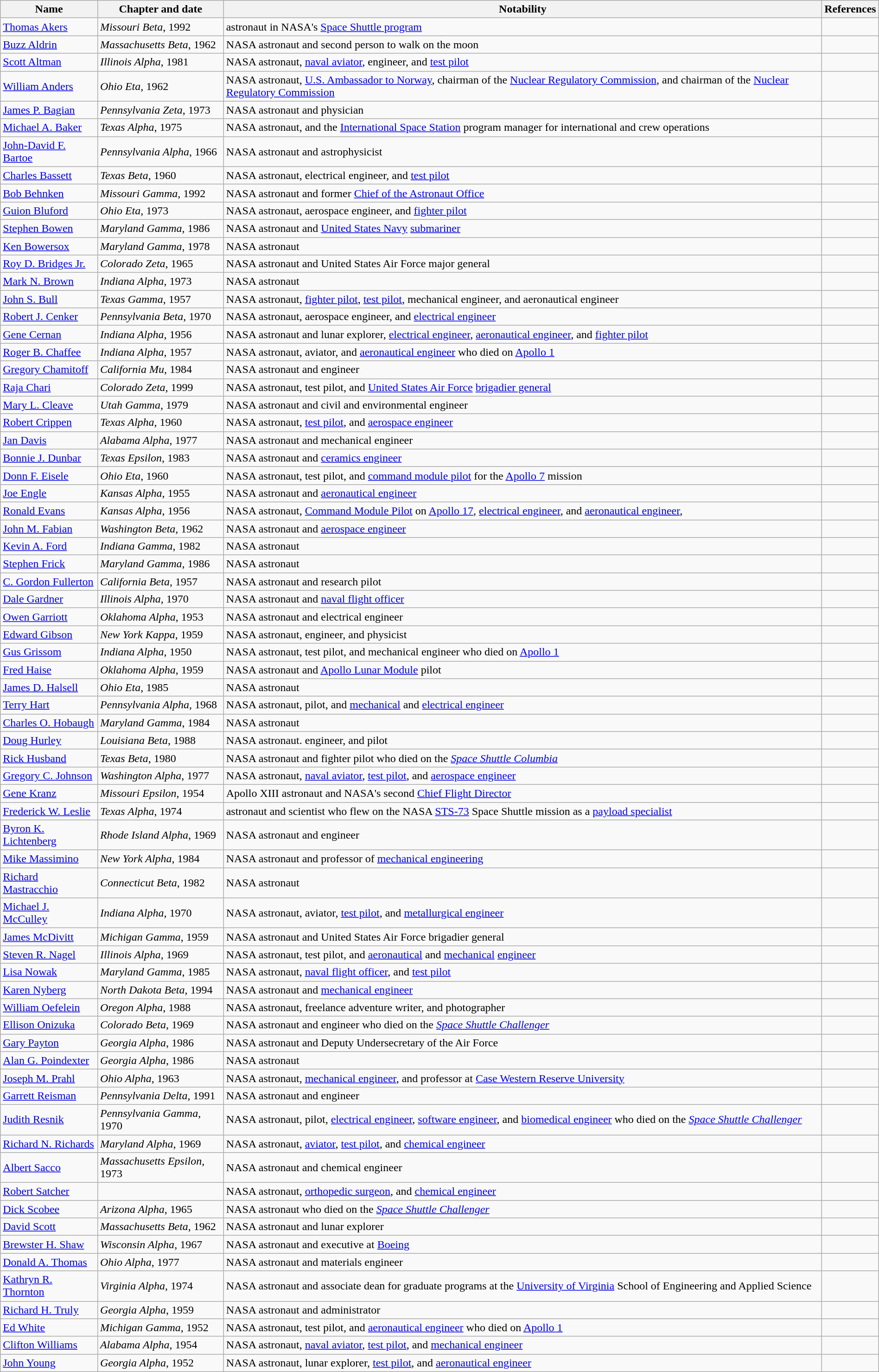<table class="wikitable sortable" " style="width:100%;">
<tr>
<th>Name</th>
<th>Chapter and date</th>
<th>Notability</th>
<th>References</th>
</tr>
<tr>
<td><a href='#'>Thomas Akers</a></td>
<td><em>Missouri Beta</em>, 1992</td>
<td>astronaut in NASA's <a href='#'>Space Shuttle program</a></td>
<td></td>
</tr>
<tr>
<td><a href='#'>Buzz Aldrin</a></td>
<td><em>Massachusetts Beta</em>, 1962</td>
<td>NASA astronaut and second person to walk on the moon</td>
<td></td>
</tr>
<tr>
<td><a href='#'>Scott Altman</a></td>
<td><em>Illinois Alpha</em>, 1981</td>
<td>NASA astronaut, <a href='#'>naval aviator</a>, engineer, and <a href='#'>test pilot</a></td>
<td></td>
</tr>
<tr>
<td><a href='#'>William Anders</a></td>
<td><em>Ohio Eta</em>, 1962</td>
<td>NASA astronaut, <a href='#'>U.S. Ambassador to Norway</a>, chairman of the <a href='#'>Nuclear Regulatory Commission</a>, and chairman of the <a href='#'>Nuclear Regulatory Commission</a></td>
<td></td>
</tr>
<tr>
<td><a href='#'>James P. Bagian</a></td>
<td><em>Pennsylvania Zeta</em>, 1973</td>
<td>NASA astronaut and physician</td>
<td></td>
</tr>
<tr>
<td><a href='#'>Michael A. Baker</a></td>
<td><em>Texas Alpha</em>, 1975</td>
<td>NASA astronaut, and the <a href='#'>International Space Station</a> program manager for international and crew operations</td>
<td></td>
</tr>
<tr>
<td><a href='#'>John-David F. Bartoe</a></td>
<td><em>Pennsylvania Alpha</em>, 1966</td>
<td>NASA astronaut and astrophysicist</td>
<td></td>
</tr>
<tr>
<td><a href='#'>Charles Bassett</a></td>
<td><em>Texas Beta</em>, 1960</td>
<td>NASA astronaut, electrical engineer, and <a href='#'>test pilot</a></td>
<td></td>
</tr>
<tr>
<td><a href='#'>Bob Behnken</a></td>
<td><em>Missouri Gamma</em>, 1992</td>
<td>NASA astronaut and former <a href='#'>Chief of the Astronaut Office</a></td>
<td></td>
</tr>
<tr>
<td><a href='#'>Guion Bluford</a></td>
<td><em>Ohio Eta</em>, 1973</td>
<td>NASA astronaut, aerospace engineer, and <a href='#'>fighter pilot</a></td>
<td></td>
</tr>
<tr>
<td><a href='#'>Stephen Bowen</a></td>
<td><em>Maryland Gamma</em>, 1986</td>
<td>NASA astronaut and <a href='#'>United States Navy</a> <a href='#'>submariner</a></td>
<td></td>
</tr>
<tr>
<td><a href='#'>Ken Bowersox</a></td>
<td><em>Maryland Gamma</em>, 1978</td>
<td>NASA astronaut</td>
<td></td>
</tr>
<tr>
<td><a href='#'>Roy D. Bridges Jr.</a></td>
<td><em>Colorado Zeta</em>, 1965</td>
<td>NASA astronaut and United States Air Force major general</td>
<td></td>
</tr>
<tr>
<td><a href='#'>Mark N. Brown</a></td>
<td><em>Indiana Alpha</em>, 1973</td>
<td>NASA astronaut</td>
<td></td>
</tr>
<tr>
<td><a href='#'>John S. Bull</a></td>
<td><em>Texas Gamma</em>, 1957</td>
<td>NASA astronaut, <a href='#'>fighter pilot</a>, <a href='#'>test pilot</a>, mechanical engineer, and aeronautical engineer</td>
<td></td>
</tr>
<tr>
<td><a href='#'>Robert J. Cenker</a></td>
<td><em>Pennsylvania Beta</em>, 1970</td>
<td>NASA astronaut, aerospace engineer, and <a href='#'>electrical engineer</a></td>
<td></td>
</tr>
<tr>
<td><a href='#'>Gene Cernan</a></td>
<td><em>Indiana Alpha</em>, 1956</td>
<td>NASA astronaut and lunar explorer, <a href='#'>electrical engineer</a>, <a href='#'>aeronautical engineer</a>, and <a href='#'>fighter pilot</a></td>
<td></td>
</tr>
<tr>
<td><a href='#'>Roger B. Chaffee</a></td>
<td><em>Indiana Alpha</em>, 1957</td>
<td>NASA astronaut, aviator, and <a href='#'>aeronautical engineer</a> who died on <a href='#'>Apollo 1</a></td>
<td></td>
</tr>
<tr>
<td><a href='#'>Gregory Chamitoff</a></td>
<td><em>California Mu</em>, 1984</td>
<td>NASA astronaut and engineer</td>
<td></td>
</tr>
<tr>
<td><a href='#'>Raja Chari</a></td>
<td><em>Colorado Zeta</em>, 1999</td>
<td>NASA astronaut, test pilot, and <a href='#'>United States Air Force</a> <a href='#'>brigadier general</a></td>
<td></td>
</tr>
<tr>
<td><a href='#'>Mary L. Cleave</a></td>
<td><em>Utah Gamma</em>, 1979</td>
<td>NASA astronaut and civil and environmental engineer</td>
<td></td>
</tr>
<tr>
<td><a href='#'>Robert Crippen</a></td>
<td><em>Texas Alpha</em>, 1960</td>
<td>NASA astronaut, <a href='#'>test pilot</a>, and <a href='#'>aerospace engineer</a></td>
<td></td>
</tr>
<tr>
<td><a href='#'>Jan Davis</a></td>
<td><em>Alabama Alpha</em>, 1977</td>
<td>NASA astronaut and mechanical engineer</td>
<td></td>
</tr>
<tr>
<td><a href='#'>Bonnie J. Dunbar</a></td>
<td><em>Texas Epsilon</em>, 1983</td>
<td>NASA astronaut and <a href='#'>ceramics engineer</a></td>
<td></td>
</tr>
<tr>
<td><a href='#'>Donn F. Eisele</a></td>
<td><em>Ohio Eta</em>, 1960</td>
<td>NASA astronaut, test pilot, and <a href='#'>command module pilot</a> for the <a href='#'>Apollo 7</a> mission</td>
<td></td>
</tr>
<tr>
<td><a href='#'>Joe Engle</a></td>
<td><em>Kansas Alpha</em>, 1955</td>
<td>NASA astronaut and <a href='#'>aeronautical engineer</a></td>
<td></td>
</tr>
<tr>
<td><a href='#'>Ronald Evans</a></td>
<td><em>Kansas Alpha</em>, 1956</td>
<td>NASA astronaut, <a href='#'>Command Module Pilot</a> on <a href='#'>Apollo 17</a>, <a href='#'>electrical engineer</a>, and <a href='#'>aeronautical engineer</a>,</td>
<td></td>
</tr>
<tr>
<td><a href='#'>John M. Fabian</a></td>
<td><em>Washington Beta</em>, 1962</td>
<td>NASA astronaut and <a href='#'>aerospace engineer</a></td>
<td></td>
</tr>
<tr>
<td><a href='#'>Kevin A. Ford</a></td>
<td><em>Indiana Gamma</em>, 1982</td>
<td>NASA astronaut</td>
<td></td>
</tr>
<tr>
<td><a href='#'>Stephen Frick</a></td>
<td><em>Maryland Gamma</em>, 1986</td>
<td>NASA astronaut</td>
<td></td>
</tr>
<tr>
<td><a href='#'>C. Gordon Fullerton</a></td>
<td><em>California Beta</em>, 1957</td>
<td>NASA astronaut and research pilot</td>
<td></td>
</tr>
<tr>
<td><a href='#'>Dale Gardner</a></td>
<td><em>Illinois Alpha</em>, 1970</td>
<td>NASA astronaut and <a href='#'>naval flight officer</a></td>
<td></td>
</tr>
<tr>
<td><a href='#'>Owen Garriott</a></td>
<td><em>Oklahoma Alpha</em>, 1953</td>
<td>NASA astronaut and electrical engineer</td>
<td></td>
</tr>
<tr>
<td><a href='#'>Edward Gibson</a></td>
<td><em>New York Kappa</em>, 1959</td>
<td>NASA astronaut, engineer, and physicist</td>
<td></td>
</tr>
<tr>
<td><a href='#'>Gus Grissom</a></td>
<td><em>Indiana Alpha</em>, 1950</td>
<td>NASA astronaut, test pilot, and mechanical engineer who died on <a href='#'>Apollo 1</a></td>
<td></td>
</tr>
<tr>
<td><a href='#'>Fred Haise</a></td>
<td><em>Oklahoma Alpha</em>, 1959</td>
<td>NASA astronaut and <a href='#'>Apollo Lunar Module</a> pilot</td>
<td></td>
</tr>
<tr>
<td><a href='#'>James D. Halsell</a></td>
<td><em>Ohio Eta</em>, 1985</td>
<td>NASA astronaut</td>
<td></td>
</tr>
<tr>
<td><a href='#'>Terry Hart</a></td>
<td><em>Pennsylvania Alpha</em>, 1968</td>
<td>NASA astronaut, pilot, and <a href='#'>mechanical</a> and <a href='#'>electrical engineer</a></td>
<td></td>
</tr>
<tr>
<td><a href='#'>Charles O. Hobaugh</a></td>
<td><em>Maryland Gamma</em>, 1984</td>
<td>NASA astronaut</td>
<td></td>
</tr>
<tr>
<td><a href='#'>Doug Hurley</a></td>
<td><em>Louisiana Beta</em>, 1988</td>
<td>NASA astronaut. engineer, and pilot</td>
<td></td>
</tr>
<tr>
<td><a href='#'>Rick Husband</a></td>
<td><em>Texas Beta</em>, 1980</td>
<td>NASA astronaut and fighter pilot who died on the <em><a href='#'>Space Shuttle Columbia</a></em></td>
<td></td>
</tr>
<tr>
<td><a href='#'>Gregory C. Johnson</a></td>
<td><em>Washington Alpha</em>, 1977</td>
<td>NASA astronaut, <a href='#'>naval aviator</a>, <a href='#'>test pilot</a>, and <a href='#'>aerospace engineer</a></td>
<td></td>
</tr>
<tr>
<td><a href='#'>Gene Kranz</a></td>
<td><em>Missouri Epsilon</em>, 1954</td>
<td>Apollo XIII astronaut and NASA's second <a href='#'>Chief Flight Director</a></td>
<td></td>
</tr>
<tr>
<td><a href='#'>Frederick W. Leslie</a></td>
<td><em>Texas Alpha</em>, 1974</td>
<td>astronaut and scientist who flew on the NASA <a href='#'>STS-73</a> Space Shuttle mission as a <a href='#'>payload specialist</a></td>
<td></td>
</tr>
<tr>
<td><a href='#'>Byron K. Lichtenberg</a></td>
<td><em>Rhode Island Alpha</em>, 1969</td>
<td>NASA astronaut and engineer</td>
<td></td>
</tr>
<tr>
<td><a href='#'>Mike Massimino</a></td>
<td><em>New York Alpha</em>, 1984</td>
<td>NASA astronaut and professor of <a href='#'>mechanical engineering</a></td>
<td></td>
</tr>
<tr>
<td><a href='#'>Richard Mastracchio</a></td>
<td><em>Connecticut Beta</em>, 1982</td>
<td>NASA astronaut</td>
<td></td>
</tr>
<tr>
<td><a href='#'>Michael J. McCulley</a></td>
<td><em>Indiana Alpha</em>, 1970</td>
<td>NASA astronaut, aviator, <a href='#'>test pilot</a>, and <a href='#'>metallurgical engineer</a></td>
<td></td>
</tr>
<tr>
<td><a href='#'>James McDivitt</a></td>
<td><em>Michigan Gamma</em>, 1959</td>
<td>NASA astronaut and United States Air Force brigadier general</td>
<td></td>
</tr>
<tr>
<td><a href='#'>Steven R. Nagel</a></td>
<td><em>Illinois Alpha</em>, 1969</td>
<td>NASA astronaut, test pilot, and <a href='#'>aeronautical</a> and <a href='#'>mechanical</a> <a href='#'>engineer</a></td>
<td></td>
</tr>
<tr>
<td><a href='#'>Lisa Nowak</a></td>
<td><em>Maryland Gamma</em>, 1985</td>
<td>NASA astronaut, <a href='#'>naval flight officer</a>, and <a href='#'>test pilot</a></td>
<td></td>
</tr>
<tr>
<td><a href='#'>Karen Nyberg</a></td>
<td><em>North Dakota Beta</em>, 1994</td>
<td>NASA astronaut and <a href='#'>mechanical engineer</a></td>
<td></td>
</tr>
<tr>
<td><a href='#'>William Oefelein</a></td>
<td><em>Oregon Alpha</em>, 1988</td>
<td>NASA astronaut, freelance adventure writer, and photographer</td>
<td></td>
</tr>
<tr>
<td><a href='#'>Ellison Onizuka</a></td>
<td><em>Colorado Beta</em>, 1969</td>
<td>NASA astronaut and engineer who died on the <em><a href='#'>Space Shuttle Challenger</a></em></td>
<td></td>
</tr>
<tr>
<td><a href='#'>Gary Payton</a></td>
<td><em>Georgia Alpha</em>, 1986</td>
<td>NASA astronaut and Deputy Undersecretary of the Air Force</td>
<td></td>
</tr>
<tr>
<td><a href='#'>Alan G. Poindexter</a></td>
<td><em>Georgia Alpha</em>, 1986</td>
<td>NASA astronaut</td>
<td></td>
</tr>
<tr>
<td><a href='#'>Joseph M. Prahl</a></td>
<td><em>Ohio Alpha</em>, 1963</td>
<td>NASA astronaut, <a href='#'>mechanical engineer</a>, and professor at <a href='#'>Case Western Reserve University</a></td>
<td></td>
</tr>
<tr>
<td><a href='#'>Garrett Reisman</a></td>
<td><em>Pennsylvania Delta</em>, 1991</td>
<td>NASA astronaut and engineer</td>
<td></td>
</tr>
<tr>
<td><a href='#'>Judith Resnik</a></td>
<td><em>Pennsylvania Gamma</em>, 1970</td>
<td>NASA astronaut, pilot, <a href='#'>electrical engineer</a>, <a href='#'>software engineer</a>, and <a href='#'>biomedical engineer</a> who died on the <em><a href='#'>Space Shuttle Challenger</a></em></td>
<td></td>
</tr>
<tr>
<td><a href='#'>Richard N. Richards</a></td>
<td><em>Maryland Alpha</em>, 1969</td>
<td>NASA astronaut, <a href='#'>aviator</a>, <a href='#'>test pilot</a>, and <a href='#'>chemical engineer</a></td>
<td></td>
</tr>
<tr>
<td><a href='#'>Albert Sacco</a></td>
<td><em>Massachusetts Epsilon</em>, 1973</td>
<td>NASA astronaut and chemical engineer</td>
<td></td>
</tr>
<tr>
<td><a href='#'>Robert Satcher</a></td>
<td></td>
<td>NASA astronaut, <a href='#'>orthopedic surgeon</a>, and <a href='#'>chemical engineer</a></td>
<td></td>
</tr>
<tr>
<td><a href='#'>Dick Scobee</a></td>
<td><em>Arizona Alpha</em>, 1965</td>
<td>NASA astronaut who died on the <em><a href='#'>Space Shuttle Challenger</a></em></td>
<td></td>
</tr>
<tr>
<td><a href='#'>David Scott</a></td>
<td><em>Massachusetts Beta</em>, 1962</td>
<td>NASA astronaut and lunar explorer</td>
<td></td>
</tr>
<tr>
<td><a href='#'>Brewster H. Shaw</a></td>
<td><em>Wisconsin Alpha</em>, 1967</td>
<td>NASA astronaut and executive at <a href='#'>Boeing</a></td>
<td></td>
</tr>
<tr>
<td><a href='#'>Donald A. Thomas</a></td>
<td><em>Ohio Alpha</em>, 1977</td>
<td>NASA astronaut and materials engineer</td>
<td></td>
</tr>
<tr>
<td><a href='#'>Kathryn R. Thornton</a></td>
<td><em>Virginia Alpha</em>, 1974</td>
<td>NASA astronaut and associate dean for graduate programs at the <a href='#'>University of Virginia</a> School of Engineering and Applied Science</td>
<td></td>
</tr>
<tr>
<td><a href='#'>Richard H. Truly</a></td>
<td><em>Georgia Alpha</em>, 1959</td>
<td>NASA astronaut and administrator</td>
<td></td>
</tr>
<tr>
<td><a href='#'>Ed White</a></td>
<td><em>Michigan Gamma</em>, 1952</td>
<td>NASA astronaut, test pilot, and <a href='#'>aeronautical engineer</a> who died on <a href='#'>Apollo 1</a></td>
<td></td>
</tr>
<tr>
<td><a href='#'>Clifton Williams</a></td>
<td><em>Alabama Alpha</em>, 1954</td>
<td>NASA astronaut, <a href='#'>naval aviator</a>, <a href='#'>test pilot</a>, and <a href='#'>mechanical engineer</a></td>
<td></td>
</tr>
<tr>
<td><a href='#'>John Young</a></td>
<td><em>Georgia Alpha</em>, 1952</td>
<td>NASA astronaut, lunar explorer, <a href='#'>test pilot</a>, and <a href='#'>aeronautical engineer</a></td>
<td></td>
</tr>
</table>
